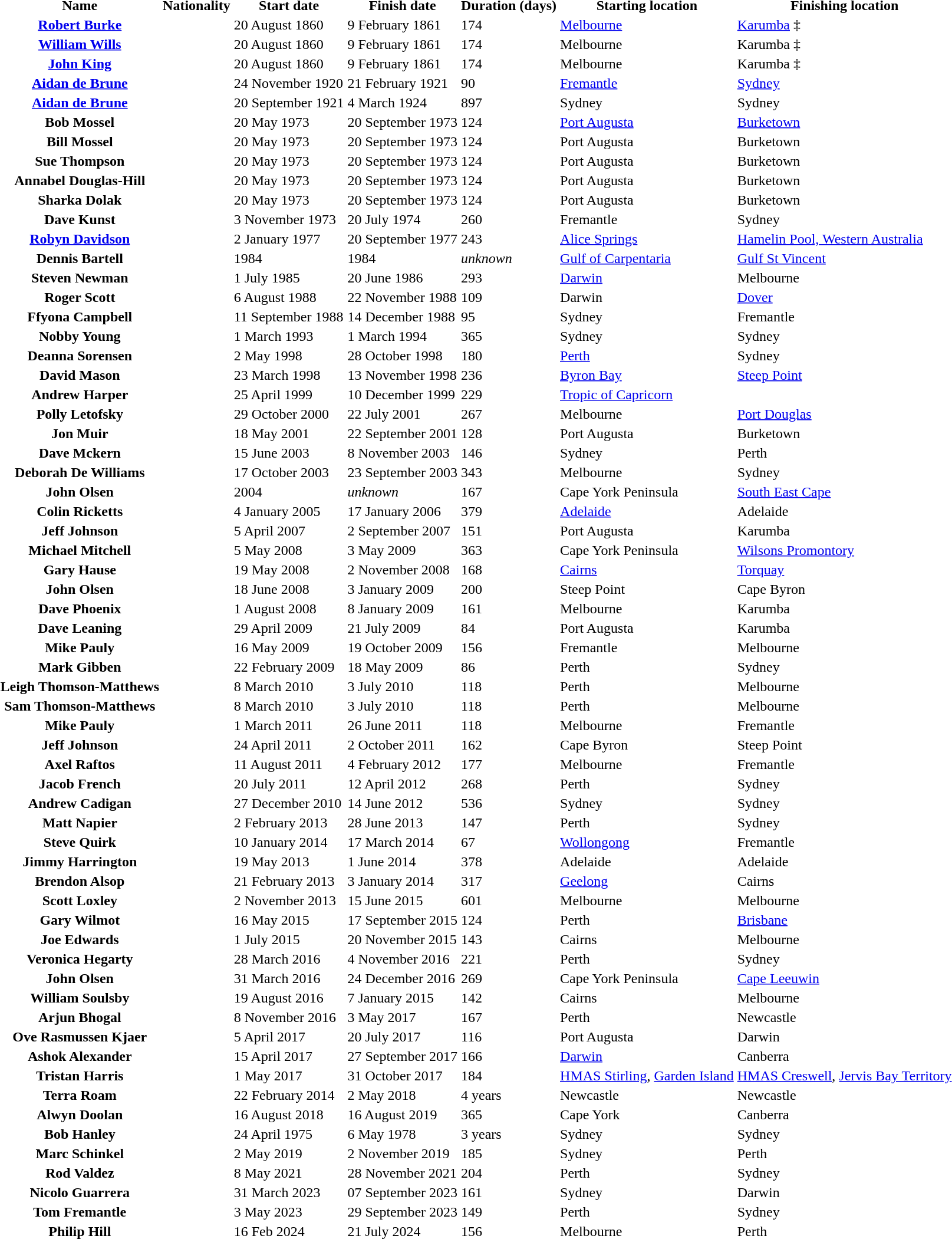<table class="plainrowheaders">
<tr>
<th scope="col">Name</th>
<th scope="col">Nationality</th>
<th scope="col">Start date</th>
<th scope="col">Finish date</th>
<th scope="col">Duration (days)</th>
<th scope="col">Starting location</th>
<th scope="col">Finishing location</th>
</tr>
<tr>
<th scope="row"><a href='#'>Robert Burke</a></th>
<td></td>
<td data-sort-value="20 August 1860">20 August 1860</td>
<td data-sort-value="9 February 1861">9 February 1861</td>
<td data-sort-value="174">174</td>
<td><a href='#'>Melbourne</a></td>
<td><a href='#'>Karumba</a> ‡</td>
</tr>
<tr>
<th scope="row"><a href='#'>William Wills</a></th>
<td></td>
<td data-sort-value="20 August 1860">20 August 1860</td>
<td data-sort-value="9 February 1861">9 February 1861</td>
<td data-sort-value="174">174</td>
<td>Melbourne</td>
<td>Karumba ‡</td>
</tr>
<tr>
<th scope="row"><a href='#'>John King</a></th>
<td></td>
<td data-sort-value="20 August 1860">20 August 1860</td>
<td data-sort-value="9 February 1861">9 February 1861</td>
<td data-sort-value="174">174</td>
<td>Melbourne</td>
<td>Karumba ‡</td>
</tr>
<tr>
<th scope="row"><a href='#'>Aidan de Brune</a></th>
<td></td>
<td data-sort-value="24 November 1920">24 November 1920</td>
<td data-sort-value="21 February 1921">21 February 1921</td>
<td data-sort-value="90">90</td>
<td><a href='#'>Fremantle</a></td>
<td><a href='#'>Sydney</a></td>
</tr>
<tr>
<th scope="row"><a href='#'>Aidan de Brune</a></th>
<td></td>
<td data-sort-value="20 September 1921">20 September 1921</td>
<td data-sort-value=" 4 March 1924">4 March 1924</td>
<td data-sort-value="897">897</td>
<td>Sydney</td>
<td>Sydney</td>
</tr>
<tr>
<th scope="row">Bob Mossel</th>
<td></td>
<td data-sort-value="20 May 1973">20 May 1973</td>
<td data-sort-value="20 September 1973">20 September 1973</td>
<td data-sort-value="124">124</td>
<td><a href='#'>Port Augusta</a></td>
<td><a href='#'>Burketown</a></td>
</tr>
<tr>
<th scope="row">Bill Mossel</th>
<td></td>
<td data-sort-value="20 May 1973">20 May 1973</td>
<td data-sort-value="20 September 1973">20 September 1973</td>
<td data-sort-value="124">124</td>
<td>Port Augusta</td>
<td>Burketown</td>
</tr>
<tr>
<th scope="row">Sue Thompson</th>
<td></td>
<td data-sort-value="20 May 1973">20 May 1973</td>
<td data-sort-value="20 September 1973">20 September 1973</td>
<td data-sort-value="124">124</td>
<td>Port Augusta</td>
<td>Burketown</td>
</tr>
<tr>
<th scope="row">Annabel Douglas-Hill</th>
<td></td>
<td data-sort-value="20 May 1973">20 May 1973</td>
<td data-sort-value="20 September 1973">20 September 1973</td>
<td data-sort-value="124">124</td>
<td>Port Augusta</td>
<td>Burketown</td>
</tr>
<tr>
<th scope="row">Sharka Dolak</th>
<td></td>
<td data-sort-value="20 May 1973">20 May 1973</td>
<td data-sort-value="20 September 1973">20 September 1973</td>
<td data-sort-value="124">124</td>
<td>Port Augusta</td>
<td>Burketown</td>
</tr>
<tr>
<th scope="row">Dave Kunst</th>
<td></td>
<td data-sort-value="3 November 1973">3 November 1973</td>
<td data-sort-value="20 July 1974">20 July 1974</td>
<td data-sort-value="260">260</td>
<td>Fremantle</td>
<td>Sydney</td>
</tr>
<tr>
<th scope="row"><a href='#'>Robyn Davidson</a></th>
<td></td>
<td data-sort-value="2 January 1977">2 January 1977</td>
<td data-sort-value="20 September 1977">20 September 1977</td>
<td data-sort-value="243">243</td>
<td><a href='#'>Alice Springs</a></td>
<td><a href='#'>Hamelin Pool, Western Australia</a></td>
</tr>
<tr>
<th scope="row">Dennis Bartell</th>
<td></td>
<td data-sort-value="1 January 1984">1984</td>
<td data-sort-value="1 January 1984">1984</td>
<td><em>unknown</em></td>
<td><a href='#'>Gulf of Carpentaria</a></td>
<td><a href='#'>Gulf St Vincent</a></td>
</tr>
<tr>
<th scope="row">Steven Newman</th>
<td></td>
<td data-sort-value="1 July 1985">1 July 1985</td>
<td data-sort-value="20 June 1986">20 June 1986</td>
<td data-sort-value="293">293</td>
<td><a href='#'>Darwin</a></td>
<td>Melbourne</td>
</tr>
<tr>
<th scope="row">Roger Scott</th>
<td></td>
<td data-sort-value="6 August 1988">6 August 1988</td>
<td data-sort-value="22 November 1988">22 November 1988</td>
<td data-sort-value="109">109</td>
<td>Darwin</td>
<td><a href='#'>Dover</a></td>
</tr>
<tr>
<th scope="row">Ffyona Campbell</th>
<td></td>
<td data-sort-value="11 September 1988">11 September 1988</td>
<td data-sort-value="14 December 1988">14 December 1988</td>
<td data-sort-value="95">95</td>
<td>Sydney</td>
<td>Fremantle</td>
</tr>
<tr>
<th scope="row">Nobby Young</th>
<td></td>
<td data-sort-value="1 March 1993">1 March 1993</td>
<td data-sort-value="1 March 1994">1 March 1994</td>
<td data-sort-value="365">365</td>
<td>Sydney</td>
<td>Sydney</td>
</tr>
<tr>
<th scope="row">Deanna Sorensen</th>
<td></td>
<td data-sort-value="2 May 1998">2 May 1998</td>
<td data-sort-value="28 October 1998">28 October 1998</td>
<td data-sort-value="180">180</td>
<td><a href='#'>Perth</a></td>
<td>Sydney</td>
</tr>
<tr>
<th scope="row">David Mason</th>
<td></td>
<td data-sort-value="23 March 1998">23 March 1998</td>
<td data-sort-value="13 November 1998">13 November 1998</td>
<td data-sort-value="236">236</td>
<td><a href='#'>Byron Bay</a></td>
<td><a href='#'>Steep Point</a></td>
</tr>
<tr>
<th scope="row">Andrew Harper</th>
<td></td>
<td data-sort-value="25 April 1999">25 April 1999</td>
<td data-sort-value="10 December 1999">10 December 1999</td>
<td data-sort-value="229">229</td>
<td><a href='#'>Tropic of Capricorn</a></td>
<td></td>
</tr>
<tr>
<th scope="row">Polly Letofsky</th>
<td></td>
<td data-sort-value="29 October 2000">29 October 2000</td>
<td data-sort-value="22 July 2001">22 July 2001</td>
<td data-sort-value="267">267</td>
<td>Melbourne</td>
<td><a href='#'>Port Douglas</a></td>
</tr>
<tr>
<th scope="row">Jon Muir</th>
<td></td>
<td data-sort-value="18 May 2001">18 May 2001</td>
<td data-sort-value="22 September 2001">22 September 2001</td>
<td data-sort-value="128">128</td>
<td>Port Augusta</td>
<td>Burketown</td>
</tr>
<tr>
<th scope="row">Dave Mckern</th>
<td></td>
<td data-sort-value="15 June 2003">15 June 2003</td>
<td data-sort-value="8 November 2003">8 November 2003</td>
<td data-sort-value="146">146</td>
<td>Sydney</td>
<td>Perth</td>
</tr>
<tr>
<th scope="row">Deborah De Williams</th>
<td></td>
<td data-sort-value="17 October 2003">17 October 2003</td>
<td data-sort-value="23 September 2004">23 September 2003</td>
<td data-sort-value="343">343</td>
<td>Melbourne</td>
<td>Sydney</td>
</tr>
<tr>
<th scope="row">John Olsen</th>
<td></td>
<td data-sort-value="1 January 2004">2004</td>
<td><em>unknown</em></td>
<td data-sort-value="167">167</td>
<td>Cape York Peninsula</td>
<td><a href='#'>South East Cape</a></td>
</tr>
<tr>
<th scope="row">Colin Ricketts</th>
<td></td>
<td data-sort-value="4 January 2005">4 January 2005</td>
<td data-sort-value="17 January 2006">17 January 2006</td>
<td data-sort-value="379">379</td>
<td><a href='#'>Adelaide</a></td>
<td>Adelaide</td>
</tr>
<tr>
<th scope="row">Jeff Johnson</th>
<td></td>
<td data-sort-value="5 April 2007">5 April 2007</td>
<td data-sort-value="2 September 2007">2 September 2007</td>
<td data-sort-value="151">151</td>
<td>Port Augusta</td>
<td>Karumba</td>
</tr>
<tr>
<th scope="row">Michael Mitchell</th>
<td></td>
<td data-sort-value="5 May 2008">5 May 2008</td>
<td data-sort-value="3 May 2009">3 May 2009</td>
<td data-sort-value="363">363</td>
<td>Cape York Peninsula</td>
<td><a href='#'>Wilsons Promontory</a></td>
</tr>
<tr>
<th scope="row">Gary Hause</th>
<td></td>
<td data-sort-value="19 May 2008">19 May 2008</td>
<td data-sort-value="2 November 2008">2 November 2008</td>
<td data-sort-value="168">168</td>
<td><a href='#'>Cairns</a></td>
<td><a href='#'>Torquay</a></td>
</tr>
<tr>
<th scope="row">John Olsen</th>
<td></td>
<td data-sort-value="18 June 2008">18 June 2008</td>
<td data-sort-value="3 January 2009">3 January 2009</td>
<td data-sort-value="200">200</td>
<td>Steep Point</td>
<td>Cape Byron</td>
</tr>
<tr>
<th scope="row">Dave Phoenix</th>
<td></td>
<td data-sort-value="1 August 2008">1 August 2008</td>
<td data-sort-value="8 January 2009">8 January 2009</td>
<td data-sort-value="161">161</td>
<td>Melbourne</td>
<td>Karumba</td>
</tr>
<tr>
<th scope="row">Dave Leaning</th>
<td></td>
<td data-sort-value="29 April 2009">29 April 2009</td>
<td data-sort-value="21 July 2009">21 July 2009</td>
<td data-sort-value="84">84</td>
<td>Port Augusta</td>
<td>Karumba</td>
</tr>
<tr>
<th scope="row">Mike Pauly</th>
<td></td>
<td data-sort-value="16 May 2009">16 May 2009</td>
<td data-sort-value="19 October 2009">19 October 2009</td>
<td data-sort-value="156">156</td>
<td>Fremantle</td>
<td>Melbourne</td>
</tr>
<tr>
<th scope="row">Mark Gibben</th>
<td></td>
<td data-sort-value="22 February 2009">22 February 2009</td>
<td data-sort-value="18 May 2009">18 May 2009</td>
<td data-sort-value="86">86</td>
<td>Perth</td>
<td>Sydney</td>
</tr>
<tr>
<th scope="row">Leigh Thomson-Matthews</th>
<td></td>
<td data-sort-value="8 March 2010">8 March 2010</td>
<td data-sort-value="3 July 2010">3 July 2010</td>
<td data-sort-value="118">118</td>
<td>Perth</td>
<td>Melbourne</td>
</tr>
<tr>
<th scope="row">Sam Thomson-Matthews</th>
<td></td>
<td data-sort-value="8 March 2010">8 March 2010</td>
<td data-sort-value="3 July 2010">3 July 2010</td>
<td data-sort-value="118">118</td>
<td>Perth</td>
<td>Melbourne</td>
</tr>
<tr>
<th scope="row">Mike Pauly</th>
<td></td>
<td data-sort-value="1 March 2011">1 March 2011</td>
<td data-sort-value="26 June 2011">26 June 2011</td>
<td data-sort-value="118">118</td>
<td>Melbourne</td>
<td>Fremantle</td>
</tr>
<tr>
<th scope="row">Jeff Johnson</th>
<td></td>
<td data-sort-value="24 April 2011">24 April 2011</td>
<td data-sort-value="2 October 2011">2 October 2011</td>
<td data-sort-value="162">162</td>
<td>Cape Byron</td>
<td>Steep Point</td>
</tr>
<tr>
<th scope="row">Axel Raftos</th>
<td></td>
<td data-sort-value="11 August 2011">11 August 2011</td>
<td data-sort-value="4 February 2012">4 February 2012</td>
<td data-sort-value="177">177</td>
<td>Melbourne</td>
<td>Fremantle</td>
</tr>
<tr>
<th scope="row">Jacob French</th>
<td></td>
<td data-sort-value="20 July 2011">20 July 2011</td>
<td data-sort-value="12 April 2012">12 April 2012</td>
<td data-sort-value="268">268</td>
<td>Perth</td>
<td>Sydney</td>
</tr>
<tr>
<th scope="row">Andrew Cadigan</th>
<td></td>
<td data-sort-value="27 December 2010">27 December 2010</td>
<td data-sort-value="14 June 2012">14 June 2012</td>
<td data-sort-value="536">536</td>
<td>Sydney</td>
<td>Sydney</td>
</tr>
<tr>
<th scope="row">Matt Napier</th>
<td></td>
<td data-sort-value="2 February 2013">2 February 2013</td>
<td data-sort-value="28 June 2013">28 June 2013</td>
<td data-sort-value="147">147</td>
<td>Perth</td>
<td>Sydney</td>
</tr>
<tr>
<th scope="row">Steve Quirk</th>
<td></td>
<td data-sort-value="10 January 2014">10 January 2014</td>
<td data-sort-value="17 March 2014">17 March 2014</td>
<td data-sort-value="67">67</td>
<td><a href='#'>Wollongong</a></td>
<td>Fremantle</td>
</tr>
<tr>
<th scope="row">Jimmy Harrington</th>
<td></td>
<td data-sort-value="19 May 2013">19 May 2013</td>
<td data-sort-value="1 June 2014">1 June 2014</td>
<td data-sort-value="378">378</td>
<td>Adelaide</td>
<td>Adelaide</td>
</tr>
<tr>
<th scope="row">Brendon Alsop</th>
<td></td>
<td data-sort-value="21 February 2013">21 February 2013</td>
<td data-sort-value="3 January 2014">3 January 2014</td>
<td data-sort-value="317">317</td>
<td><a href='#'>Geelong</a></td>
<td>Cairns</td>
</tr>
<tr>
<th scope="row">Scott Loxley</th>
<td></td>
<td data-sort-value="2 November 2013">2 November 2013</td>
<td data-sort-value="15 June 2015">15 June 2015</td>
<td data-sort-value="601">601</td>
<td>Melbourne</td>
<td>Melbourne</td>
</tr>
<tr>
<th scope="row">Gary Wilmot</th>
<td></td>
<td data-sort-value="16 May 2015">16 May 2015</td>
<td data-sort-value="17 September 2015">17 September 2015</td>
<td data-sort-value="124">124</td>
<td>Perth</td>
<td><a href='#'>Brisbane</a></td>
</tr>
<tr>
<th scope="row">Joe Edwards</th>
<td></td>
<td data-sort-value="1 July 2015">1 July 2015</td>
<td data-sort-value="20 November 2015">20 November 2015</td>
<td data-sort-value="143">143</td>
<td>Cairns</td>
<td>Melbourne</td>
</tr>
<tr>
<th scope="row">Veronica Hegarty</th>
<td></td>
<td data-sort-value="28 March 2016">28 March 2016</td>
<td data-sort-value="4 November 2016">4 November 2016</td>
<td data-sort-value="221">221</td>
<td>Perth</td>
<td>Sydney</td>
</tr>
<tr>
<th scope="row">John Olsen</th>
<td></td>
<td data-sort-value="31 March 2016">31 March 2016</td>
<td data-sort-value="24 December 2016">24 December 2016</td>
<td data-sort-value="269">269</td>
<td>Cape York Peninsula</td>
<td><a href='#'>Cape Leeuwin</a></td>
</tr>
<tr>
<th scope="row">William Soulsby</th>
<td></td>
<td data-sort-value="19 August 2016">19 August 2016</td>
<td data-sort-value="7 January 2015">7 January 2015</td>
<td data-sort-value="142">142</td>
<td>Cairns</td>
<td>Melbourne</td>
</tr>
<tr>
<th scope="row">Arjun Bhogal</th>
<td></td>
<td data-sort-value="8 November 2016">8 November 2016</td>
<td data-sort-value="3 May 2017">3 May 2017</td>
<td data-sort-value="167">167</td>
<td>Perth</td>
<td>Newcastle</td>
</tr>
<tr>
<th scope="row">Ove Rasmussen Kjaer</th>
<td></td>
<td data-sort-value="5 April 2017">5 April 2017</td>
<td data-sort-value="20 July 2017">20 July 2017</td>
<td data-sort-value="116">116</td>
<td>Port Augusta</td>
<td>Darwin</td>
</tr>
<tr>
<th scope="row">Ashok Alexander</th>
<td></td>
<td data-sort-value="15 April 2017">15 April 2017</td>
<td data-sort-value="27 September 2017">27 September 2017</td>
<td data-sort-value="166">166</td>
<td><a href='#'>Darwin</a></td>
<td>Canberra</td>
</tr>
<tr>
<th scope="row">Tristan Harris</th>
<td></td>
<td data-sort-value="1 May 2017">1 May 2017</td>
<td data-sort-value="31 Oct 2017">31 October 2017</td>
<td data-sort-value="184">184</td>
<td><a href='#'>HMAS Stirling</a>, <a href='#'>Garden Island</a></td>
<td><a href='#'>HMAS Creswell</a>, <a href='#'>Jervis Bay Territory</a></td>
</tr>
<tr>
<th scope="row">Terra Roam</th>
<td></td>
<td data-sort-value="22 February 2014">22 February 2014</td>
<td data-sort-value="2 May 2018">2 May 2018</td>
<td data-sort-value="1461">4 years</td>
<td>Newcastle</td>
<td>Newcastle</td>
</tr>
<tr>
<th scope="row">Alwyn Doolan</th>
<td></td>
<td data-sort-value="16 August 2018">16 August 2018</td>
<td data-sort-value="16 August 2019">16 August 2019</td>
<td data-sort-value="365">365</td>
<td>Cape York</td>
<td>Canberra</td>
</tr>
<tr>
<th scope="row">Bob Hanley</th>
<td></td>
<td data-sort-value="24 April 1975">24 April 1975</td>
<td data-sort-value="6 May 1978">6 May 1978</td>
<td data-sort-value="1109">3 years</td>
<td>Sydney</td>
<td>Sydney</td>
</tr>
<tr>
<th scope="row">Marc Schinkel</th>
<td></td>
<td data-sort-value="2 May 2019">2 May 2019</td>
<td data-sort-value="2 November 2019">2 November 2019</td>
<td data-sort-value="185">185</td>
<td>Sydney</td>
<td>Perth</td>
</tr>
<tr>
<th scope="row">Rod Valdez</th>
<td></td>
<td data-sort-value="8 May 2021">8 May 2021</td>
<td data-sort-value="28 November 2021">28 November 2021</td>
<td data-sort-value="204">204</td>
<td>Perth</td>
<td>Sydney</td>
</tr>
<tr>
<th scope="row">Nicolo Guarrera</th>
<td></td>
<td data-sort-value="31 March 2023">31 March 2023</td>
<td data-sort-value="07 September 2023">07 September 2023</td>
<td data-sort-value="161">161</td>
<td>Sydney</td>
<td>Darwin</td>
</tr>
<tr>
<th scope="row">Tom Fremantle</th>
<td></td>
<td data-sort-value="3 May 2023">3 May 2023</td>
<td data-sort-value="29 September 2023">29 September 2023</td>
<td data-sort-value="149">149</td>
<td>Perth</td>
<td>Sydney</td>
</tr>
<tr>
<th scope="row">Philip Hill</th>
<td></td>
<td data-sort-value="16 Feb 2024">16 Feb 2024</td>
<td data-sort-value="21 July 2024">21 July 2024</td>
<td data-sort-value="156">156</td>
<td>Melbourne</td>
<td>Perth</td>
</tr>
</table>
